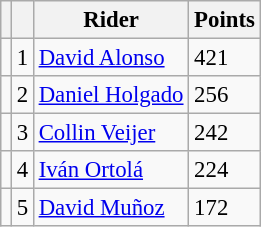<table class="wikitable" style="font-size: 95%;">
<tr>
<th></th>
<th></th>
<th>Rider</th>
<th>Points</th>
</tr>
<tr>
<td></td>
<td align=center>1</td>
<td> <a href='#'>David Alonso</a></td>
<td align=left>421</td>
</tr>
<tr>
<td></td>
<td align=center>2</td>
<td> <a href='#'>Daniel Holgado</a></td>
<td align=left>256</td>
</tr>
<tr>
<td></td>
<td align=center>3</td>
<td> <a href='#'>Collin Veijer</a></td>
<td align=left>242</td>
</tr>
<tr>
<td></td>
<td align=center>4</td>
<td> <a href='#'>Iván Ortolá</a></td>
<td align=left>224</td>
</tr>
<tr>
<td></td>
<td align=center>5</td>
<td> <a href='#'>David Muñoz</a></td>
<td align=left>172</td>
</tr>
</table>
